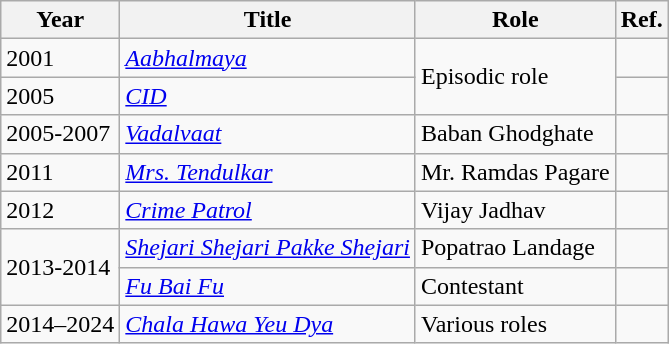<table class="wikitable">
<tr>
<th>Year</th>
<th>Title</th>
<th>Role</th>
<th>Ref.</th>
</tr>
<tr>
<td>2001</td>
<td><em><a href='#'>Aabhalmaya</a></em></td>
<td rowspan="2">Episodic role</td>
<td></td>
</tr>
<tr>
<td>2005</td>
<td><em><a href='#'>CID</a></em></td>
<td></td>
</tr>
<tr>
<td>2005-2007</td>
<td><em><a href='#'>Vadalvaat</a></em></td>
<td>Baban Ghodghate</td>
<td></td>
</tr>
<tr>
<td>2011</td>
<td><em><a href='#'>Mrs. Tendulkar</a></em></td>
<td>Mr. Ramdas Pagare</td>
<td></td>
</tr>
<tr>
<td>2012</td>
<td><em><a href='#'>Crime Patrol</a></em></td>
<td>Vijay Jadhav</td>
<td></td>
</tr>
<tr>
<td rowspan="2">2013-2014</td>
<td><em><a href='#'>Shejari Shejari Pakke Shejari</a></em></td>
<td>Popatrao Landage</td>
<td></td>
</tr>
<tr>
<td><em><a href='#'>Fu Bai Fu</a></em></td>
<td>Contestant</td>
<td></td>
</tr>
<tr>
<td>2014–2024</td>
<td><em><a href='#'>Chala Hawa Yeu Dya</a></em></td>
<td>Various roles</td>
<td></td>
</tr>
</table>
